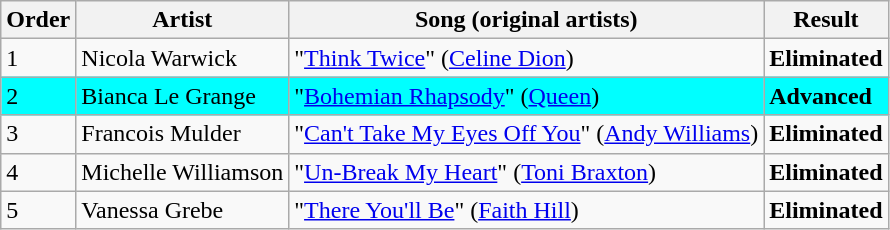<table class=wikitable>
<tr>
<th>Order</th>
<th>Artist</th>
<th>Song (original artists)</th>
<th>Result</th>
</tr>
<tr>
<td>1</td>
<td>Nicola Warwick</td>
<td>"<a href='#'>Think Twice</a>" (<a href='#'>Celine Dion</a>)</td>
<td><strong>Eliminated</strong></td>
</tr>
<tr style="background:cyan;">
<td>2</td>
<td>Bianca Le Grange</td>
<td>"<a href='#'>Bohemian Rhapsody</a>" (<a href='#'>Queen</a>)</td>
<td><strong>Advanced</strong></td>
</tr>
<tr>
<td>3</td>
<td>Francois Mulder</td>
<td>"<a href='#'>Can't Take My Eyes Off You</a>" (<a href='#'>Andy Williams</a>)</td>
<td><strong>Eliminated</strong></td>
</tr>
<tr>
<td>4</td>
<td>Michelle Williamson</td>
<td>"<a href='#'>Un-Break My Heart</a>" (<a href='#'>Toni Braxton</a>)</td>
<td><strong>Eliminated</strong></td>
</tr>
<tr>
<td>5</td>
<td>Vanessa Grebe</td>
<td>"<a href='#'>There You'll Be</a>" (<a href='#'>Faith Hill</a>)</td>
<td><strong>Eliminated</strong></td>
</tr>
</table>
